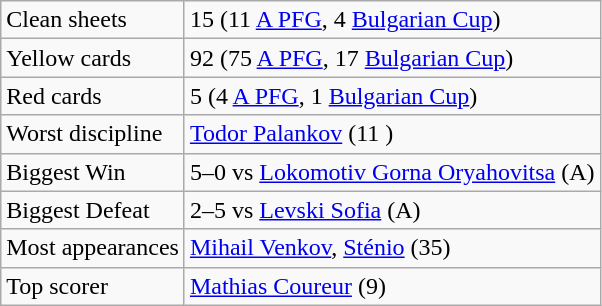<table class="wikitable">
<tr>
<td>Clean sheets</td>
<td>15 (11 <a href='#'>A PFG</a>, 4 <a href='#'>Bulgarian Cup</a>)</td>
</tr>
<tr>
<td>Yellow cards</td>
<td>92 (75 <a href='#'>A PFG</a>, 17 <a href='#'>Bulgarian Cup</a>)</td>
</tr>
<tr>
<td>Red cards</td>
<td>5 (4 <a href='#'>A PFG</a>, 1 <a href='#'>Bulgarian Cup</a>)</td>
</tr>
<tr>
<td>Worst discipline</td>
<td> <a href='#'>Todor Palankov</a> (11 )</td>
</tr>
<tr>
<td>Biggest Win</td>
<td>5–0 vs <a href='#'>Lokomotiv Gorna Oryahovitsa</a> (A)</td>
</tr>
<tr>
<td>Biggest Defeat</td>
<td>2–5 vs <a href='#'>Levski Sofia</a> (A)</td>
</tr>
<tr>
<td>Most appearances</td>
<td> <a href='#'>Mihail Venkov</a>,  <a href='#'>Sténio</a> (35)</td>
</tr>
<tr>
<td>Top scorer</td>
<td> <a href='#'>Mathias Coureur</a> (9)</td>
</tr>
</table>
